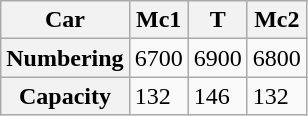<table class="wikitable">
<tr>
<th>Car</th>
<th>Mc1</th>
<th>T</th>
<th>Mc2</th>
</tr>
<tr>
<th>Numbering</th>
<td>6700</td>
<td>6900</td>
<td>6800</td>
</tr>
<tr>
<th>Capacity</th>
<td>132</td>
<td>146</td>
<td>132</td>
</tr>
</table>
